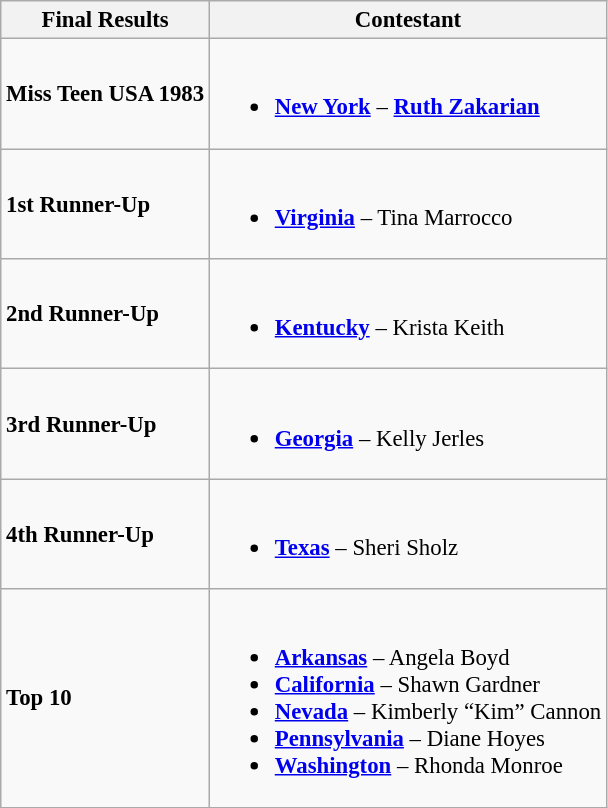<table class="wikitable sortable" style="font-size:95%;">
<tr>
<th>Final Results</th>
<th>Contestant</th>
</tr>
<tr>
<td><strong>Miss Teen USA 1983</strong></td>
<td><br><ul><li><strong><a href='#'>New York</a></strong> – <strong><a href='#'>Ruth Zakarian</a></strong></li></ul></td>
</tr>
<tr>
<td><strong>1st Runner-Up</strong></td>
<td><br><ul><li><strong><a href='#'>Virginia</a></strong> – Tina Marrocco</li></ul></td>
</tr>
<tr>
<td><strong>2nd Runner-Up</strong></td>
<td><br><ul><li><strong><a href='#'>Kentucky</a></strong> – Krista Keith</li></ul></td>
</tr>
<tr>
<td><strong>3rd Runner-Up</strong></td>
<td><br><ul><li><strong><a href='#'>Georgia</a></strong> –  Kelly Jerles</li></ul></td>
</tr>
<tr>
<td><strong>4th Runner-Up</strong></td>
<td><br><ul><li><strong><a href='#'>Texas</a></strong> – Sheri Sholz</li></ul></td>
</tr>
<tr>
<td><strong>Top 10</strong></td>
<td><br><ul><li><strong><a href='#'>Arkansas</a></strong> – Angela Boyd</li><li><strong><a href='#'>California</a></strong> – Shawn Gardner</li><li><strong><a href='#'>Nevada</a></strong> – Kimberly “Kim” Cannon</li><li><strong><a href='#'>Pennsylvania</a></strong> – Diane Hoyes</li><li><strong><a href='#'>Washington</a></strong> –  Rhonda Monroe</li></ul></td>
</tr>
</table>
